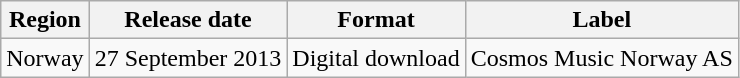<table class="wikitable">
<tr>
<th>Region</th>
<th>Release date</th>
<th>Format</th>
<th>Label</th>
</tr>
<tr>
<td>Norway</td>
<td>27 September 2013</td>
<td>Digital download</td>
<td>Cosmos Music Norway AS</td>
</tr>
</table>
